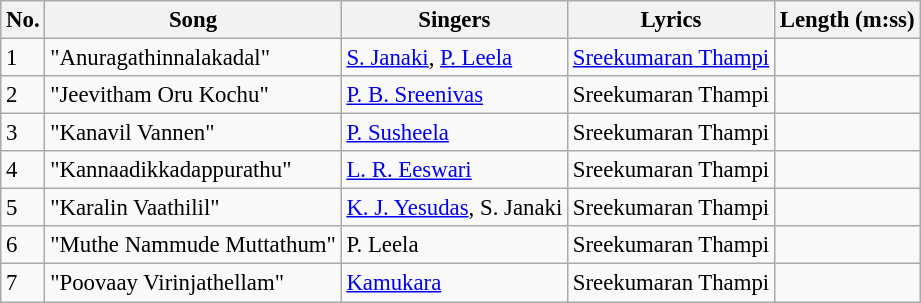<table class="wikitable" style="font-size:95%;">
<tr>
<th>No.</th>
<th>Song</th>
<th>Singers</th>
<th>Lyrics</th>
<th>Length (m:ss)</th>
</tr>
<tr>
<td>1</td>
<td>"Anuragathinnalakadal"</td>
<td><a href='#'>S. Janaki</a>, <a href='#'>P. Leela</a></td>
<td><a href='#'>Sreekumaran Thampi</a></td>
<td></td>
</tr>
<tr>
<td>2</td>
<td>"Jeevitham Oru Kochu"</td>
<td><a href='#'>P. B. Sreenivas</a></td>
<td>Sreekumaran Thampi</td>
<td></td>
</tr>
<tr>
<td>3</td>
<td>"Kanavil Vannen"</td>
<td><a href='#'>P. Susheela</a></td>
<td>Sreekumaran Thampi</td>
<td></td>
</tr>
<tr>
<td>4</td>
<td>"Kannaadikkadappurathu"</td>
<td><a href='#'>L. R. Eeswari</a></td>
<td>Sreekumaran Thampi</td>
<td></td>
</tr>
<tr>
<td>5</td>
<td>"Karalin Vaathilil"</td>
<td><a href='#'>K. J. Yesudas</a>, S. Janaki</td>
<td>Sreekumaran Thampi</td>
<td></td>
</tr>
<tr>
<td>6</td>
<td>"Muthe Nammude Muttathum"</td>
<td>P. Leela</td>
<td>Sreekumaran Thampi</td>
<td></td>
</tr>
<tr>
<td>7</td>
<td>"Poovaay Virinjathellam"</td>
<td><a href='#'>Kamukara</a></td>
<td>Sreekumaran Thampi</td>
<td></td>
</tr>
</table>
